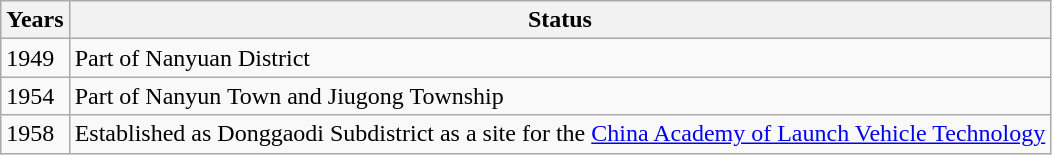<table class="wikitable">
<tr>
<th>Years</th>
<th>Status</th>
</tr>
<tr>
<td>1949</td>
<td>Part of Nanyuan District</td>
</tr>
<tr>
<td>1954</td>
<td>Part of Nanyun Town and Jiugong Township</td>
</tr>
<tr>
<td>1958</td>
<td>Established as Donggaodi Subdistrict as a site for the <a href='#'>China Academy of Launch Vehicle Technology</a></td>
</tr>
</table>
